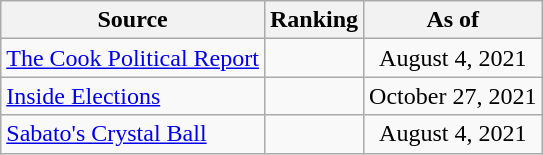<table class="wikitable" style="text-align:center">
<tr>
<th>Source</th>
<th>Ranking</th>
<th>As of</th>
</tr>
<tr>
<td align=left><a href='#'>The Cook Political Report</a></td>
<td></td>
<td>August 4, 2021</td>
</tr>
<tr>
<td align=left><a href='#'>Inside Elections</a></td>
<td></td>
<td>October 27, 2021</td>
</tr>
<tr>
<td align=left><a href='#'>Sabato's Crystal Ball</a></td>
<td></td>
<td>August 4, 2021</td>
</tr>
</table>
